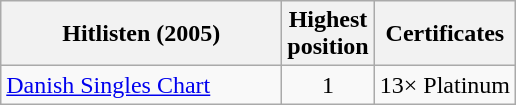<table class="wikitable">
<tr>
<th align="left" width="180">Hitlisten (2005)</th>
<th align="left">Highest<br>position</th>
<th align="left">Certificates</th>
</tr>
<tr>
<td align="left"><a href='#'>Danish Singles Chart</a></td>
<td align="center">1</td>
<td align="center">13× Platinum</td>
</tr>
</table>
